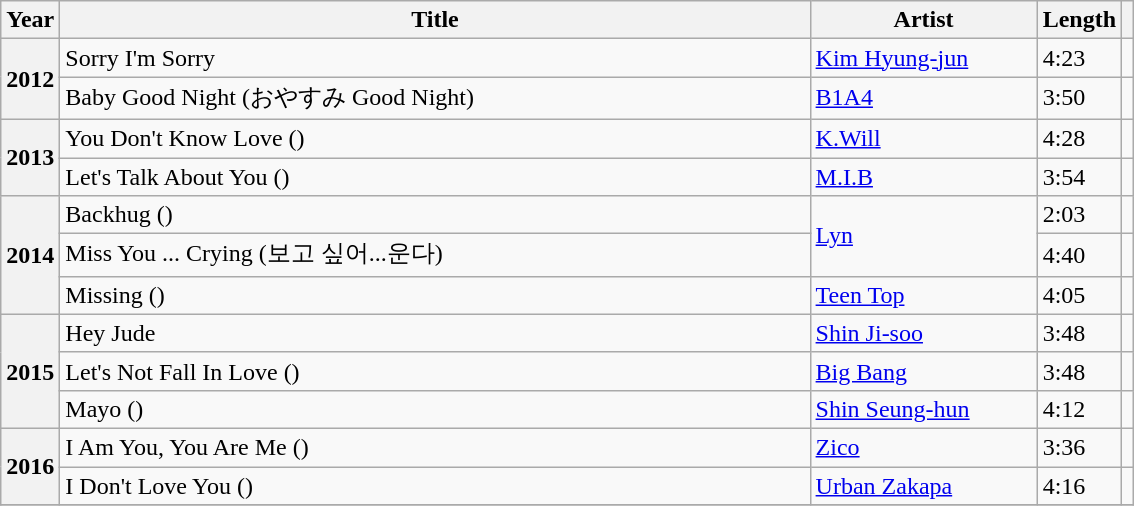<table class="wikitable sortable plainrowheaders">
<tr>
<th>Year</th>
<th style="width:30.8em;">Title</th>
<th style="width:9em;">Artist</th>
<th>Length</th>
<th scope="col" class="unsortable"></th>
</tr>
<tr>
<th scope="row" rowspan="2">2012</th>
<td>Sorry I'm Sorry</td>
<td><a href='#'>Kim Hyung-jun</a></td>
<td>4:23</td>
<td style="text-align:center"></td>
</tr>
<tr>
<td>Baby Good Night (おやすみ Good Night) </td>
<td><a href='#'>B1A4</a></td>
<td>3:50</td>
<td style="text-align:center"></td>
</tr>
<tr>
<th scope="row" rowspan="2">2013</th>
<td>You Don't Know Love ()</td>
<td><a href='#'>K.Will</a></td>
<td>4:28</td>
<td style="text-align:center"></td>
</tr>
<tr>
<td>Let's Talk About You () </td>
<td><a href='#'>M.I.B</a></td>
<td>3:54</td>
<td style="text-align:center"></td>
</tr>
<tr>
<th scope="row" rowspan="3">2014</th>
<td>Backhug ()</td>
<td rowspan="2"><a href='#'>Lyn</a></td>
<td>2:03</td>
<td style="text-align:center"></td>
</tr>
<tr>
<td>Miss You ... Crying (보고 싶어...운다)</td>
<td>4:40</td>
<td style="text-align:center"></td>
</tr>
<tr>
<td>Missing ()</td>
<td><a href='#'>Teen Top</a></td>
<td>4:05</td>
<td style="text-align:center"></td>
</tr>
<tr>
<th scope="row" rowspan="3">2015</th>
<td>Hey Jude</td>
<td><a href='#'>Shin Ji-soo</a></td>
<td>3:48</td>
<td style="text-align:center"></td>
</tr>
<tr>
<td>Let's Not Fall In Love ()</td>
<td><a href='#'>Big Bang</a></td>
<td>3:48</td>
<td style="text-align:center"></td>
</tr>
<tr>
<td>Mayo () </td>
<td><a href='#'>Shin Seung-hun</a></td>
<td>4:12</td>
<td style="text-align:center"></td>
</tr>
<tr>
<th scope="row" rowspan="2">2016</th>
<td>I Am You, You Are Me ()</td>
<td><a href='#'>Zico</a></td>
<td>3:36</td>
<td style="text-align:center"></td>
</tr>
<tr>
<td>I Don't Love You ()</td>
<td><a href='#'>Urban Zakapa</a></td>
<td>4:16</td>
<td style="text-align:center"></td>
</tr>
<tr>
</tr>
</table>
